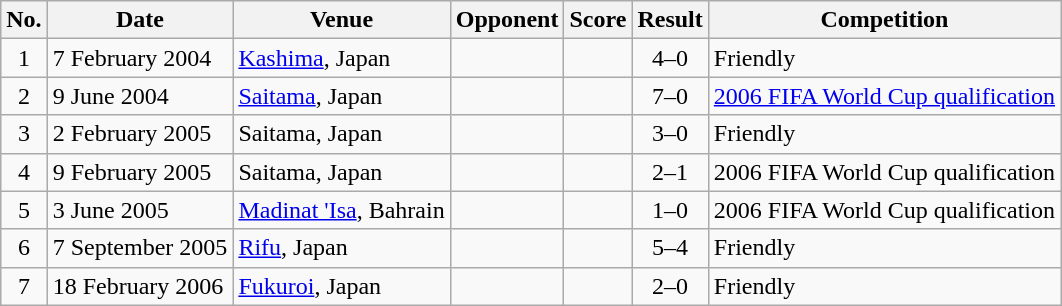<table class="wikitable sortable">
<tr>
<th scope="col">No.</th>
<th scope="col">Date</th>
<th scope="col">Venue</th>
<th scope="col">Opponent</th>
<th scope="col">Score</th>
<th scope="col">Result</th>
<th scope="col">Competition</th>
</tr>
<tr>
<td align="center">1</td>
<td>7 February 2004</td>
<td><a href='#'>Kashima</a>, Japan</td>
<td></td>
<td></td>
<td align="center">4–0</td>
<td>Friendly</td>
</tr>
<tr>
<td align="center">2</td>
<td>9 June 2004</td>
<td><a href='#'>Saitama</a>, Japan</td>
<td></td>
<td></td>
<td align="center">7–0</td>
<td><a href='#'>2006 FIFA World Cup qualification</a></td>
</tr>
<tr>
<td align="center">3</td>
<td>2 February 2005</td>
<td>Saitama, Japan</td>
<td></td>
<td></td>
<td align="center">3–0</td>
<td>Friendly</td>
</tr>
<tr>
<td align="center">4</td>
<td>9 February 2005</td>
<td>Saitama, Japan</td>
<td></td>
<td></td>
<td align="center">2–1</td>
<td>2006 FIFA World Cup qualification</td>
</tr>
<tr>
<td align="center">5</td>
<td>3 June 2005</td>
<td><a href='#'>Madinat 'Isa</a>, Bahrain</td>
<td></td>
<td></td>
<td align="center">1–0</td>
<td>2006 FIFA World Cup qualification</td>
</tr>
<tr>
<td align="center">6</td>
<td>7 September 2005</td>
<td><a href='#'>Rifu</a>, Japan</td>
<td></td>
<td></td>
<td align="center">5–4</td>
<td>Friendly</td>
</tr>
<tr>
<td align="center">7</td>
<td>18 February 2006</td>
<td><a href='#'>Fukuroi</a>, Japan</td>
<td></td>
<td></td>
<td align="center">2–0</td>
<td>Friendly</td>
</tr>
</table>
